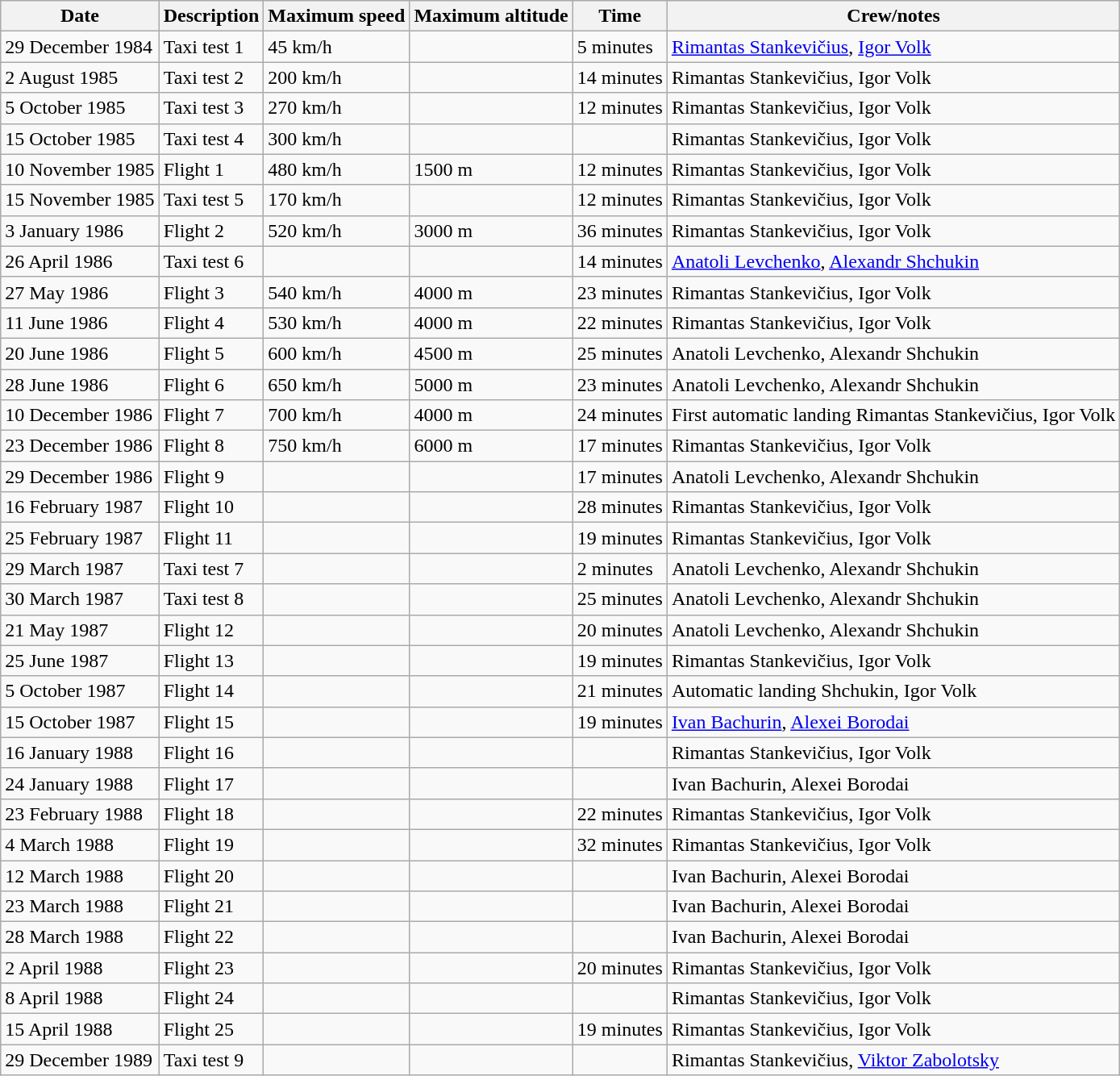<table class="wikitable">
<tr>
<th>Date</th>
<th>Description</th>
<th>Maximum speed</th>
<th>Maximum altitude</th>
<th>Time</th>
<th>Crew/notes</th>
</tr>
<tr>
<td>29 December 1984</td>
<td>Taxi test 1</td>
<td>45 km/h</td>
<td></td>
<td>5 minutes</td>
<td><a href='#'>Rimantas Stankevičius</a>, <a href='#'>Igor Volk</a></td>
</tr>
<tr>
<td>2 August 1985</td>
<td>Taxi test 2</td>
<td>200 km/h</td>
<td></td>
<td>14 minutes</td>
<td>Rimantas Stankevičius, Igor Volk</td>
</tr>
<tr>
<td>5 October 1985</td>
<td>Taxi test 3</td>
<td>270 km/h</td>
<td></td>
<td>12 minutes</td>
<td>Rimantas Stankevičius, Igor Volk</td>
</tr>
<tr>
<td>15 October 1985</td>
<td>Taxi test 4</td>
<td>300 km/h</td>
<td></td>
<td></td>
<td>Rimantas Stankevičius, Igor Volk</td>
</tr>
<tr>
<td>10 November 1985</td>
<td>Flight 1</td>
<td>480 km/h</td>
<td>1500 m</td>
<td>12 minutes</td>
<td>Rimantas Stankevičius, Igor Volk</td>
</tr>
<tr>
<td>15 November 1985</td>
<td>Taxi test 5</td>
<td>170 km/h</td>
<td></td>
<td>12 minutes</td>
<td>Rimantas Stankevičius, Igor Volk</td>
</tr>
<tr>
<td>3 January 1986</td>
<td>Flight 2</td>
<td>520 km/h</td>
<td>3000 m</td>
<td>36 minutes</td>
<td>Rimantas Stankevičius, Igor Volk</td>
</tr>
<tr>
<td>26 April 1986</td>
<td>Taxi test 6</td>
<td></td>
<td></td>
<td>14 minutes</td>
<td><a href='#'>Anatoli Levchenko</a>, <a href='#'>Alexandr Shchukin</a></td>
</tr>
<tr>
<td>27 May 1986</td>
<td>Flight 3</td>
<td>540 km/h</td>
<td>4000 m</td>
<td>23 minutes</td>
<td>Rimantas Stankevičius, Igor Volk</td>
</tr>
<tr>
<td>11 June 1986</td>
<td>Flight 4</td>
<td>530 km/h</td>
<td>4000 m</td>
<td>22 minutes</td>
<td>Rimantas Stankevičius, Igor Volk</td>
</tr>
<tr>
<td>20 June 1986</td>
<td>Flight 5</td>
<td>600 km/h</td>
<td>4500 m</td>
<td>25 minutes</td>
<td>Anatoli Levchenko, Alexandr Shchukin</td>
</tr>
<tr>
<td>28 June 1986</td>
<td>Flight 6</td>
<td>650 km/h</td>
<td>5000 m</td>
<td>23 minutes</td>
<td>Anatoli Levchenko, Alexandr Shchukin</td>
</tr>
<tr>
<td>10 December 1986</td>
<td>Flight 7</td>
<td>700 km/h</td>
<td>4000 m</td>
<td>24 minutes</td>
<td>First automatic landing Rimantas Stankevičius, Igor Volk</td>
</tr>
<tr>
<td>23 December 1986</td>
<td>Flight 8</td>
<td>750 km/h</td>
<td>6000 m</td>
<td>17 minutes</td>
<td>Rimantas Stankevičius, Igor Volk</td>
</tr>
<tr>
<td>29 December 1986</td>
<td>Flight 9</td>
<td></td>
<td></td>
<td>17 minutes</td>
<td>Anatoli Levchenko, Alexandr Shchukin</td>
</tr>
<tr>
<td>16 February 1987</td>
<td>Flight 10</td>
<td></td>
<td></td>
<td>28 minutes</td>
<td>Rimantas Stankevičius, Igor Volk</td>
</tr>
<tr>
<td>25 February 1987</td>
<td>Flight 11</td>
<td></td>
<td></td>
<td>19 minutes</td>
<td>Rimantas Stankevičius, Igor Volk</td>
</tr>
<tr>
<td>29 March 1987</td>
<td>Taxi test 7</td>
<td></td>
<td></td>
<td>2 minutes</td>
<td>Anatoli Levchenko, Alexandr Shchukin</td>
</tr>
<tr>
<td>30 March 1987</td>
<td>Taxi test 8</td>
<td></td>
<td></td>
<td>25 minutes</td>
<td>Anatoli Levchenko, Alexandr Shchukin</td>
</tr>
<tr>
<td>21 May 1987</td>
<td>Flight 12</td>
<td></td>
<td></td>
<td>20 minutes</td>
<td>Anatoli Levchenko, Alexandr Shchukin</td>
</tr>
<tr>
<td>25 June 1987</td>
<td>Flight 13</td>
<td></td>
<td></td>
<td>19 minutes</td>
<td>Rimantas Stankevičius, Igor Volk</td>
</tr>
<tr>
<td>5 October 1987</td>
<td>Flight 14</td>
<td></td>
<td></td>
<td>21 minutes</td>
<td>Automatic landing Shchukin, Igor Volk</td>
</tr>
<tr>
<td>15 October 1987</td>
<td>Flight 15</td>
<td></td>
<td></td>
<td>19 minutes</td>
<td><a href='#'>Ivan Bachurin</a>, <a href='#'>Alexei Borodai</a></td>
</tr>
<tr>
<td>16 January 1988</td>
<td>Flight 16</td>
<td></td>
<td></td>
<td></td>
<td>Rimantas Stankevičius, Igor Volk</td>
</tr>
<tr>
<td>24 January 1988</td>
<td>Flight 17</td>
<td></td>
<td></td>
<td></td>
<td>Ivan Bachurin, Alexei Borodai</td>
</tr>
<tr>
<td>23 February 1988</td>
<td>Flight 18</td>
<td></td>
<td></td>
<td>22 minutes</td>
<td>Rimantas Stankevičius, Igor Volk</td>
</tr>
<tr>
<td>4 March 1988</td>
<td>Flight 19</td>
<td></td>
<td></td>
<td>32 minutes</td>
<td>Rimantas Stankevičius, Igor Volk</td>
</tr>
<tr>
<td>12 March 1988</td>
<td>Flight 20</td>
<td></td>
<td></td>
<td></td>
<td>Ivan Bachurin, Alexei Borodai</td>
</tr>
<tr>
<td>23 March 1988</td>
<td>Flight 21</td>
<td></td>
<td></td>
<td></td>
<td>Ivan Bachurin, Alexei Borodai</td>
</tr>
<tr>
<td>28 March 1988</td>
<td>Flight 22</td>
<td></td>
<td></td>
<td></td>
<td>Ivan Bachurin, Alexei Borodai</td>
</tr>
<tr>
<td>2 April 1988</td>
<td>Flight 23</td>
<td></td>
<td></td>
<td>20 minutes</td>
<td>Rimantas Stankevičius, Igor Volk</td>
</tr>
<tr>
<td>8 April 1988</td>
<td>Flight 24</td>
<td></td>
<td></td>
<td></td>
<td>Rimantas Stankevičius, Igor Volk</td>
</tr>
<tr>
<td>15 April 1988</td>
<td>Flight 25</td>
<td></td>
<td></td>
<td>19 minutes</td>
<td>Rimantas Stankevičius, Igor Volk</td>
</tr>
<tr>
<td>29 December 1989</td>
<td>Taxi test 9</td>
<td></td>
<td></td>
<td></td>
<td>Rimantas Stankevičius, <a href='#'>Viktor Zabolotsky</a></td>
</tr>
</table>
